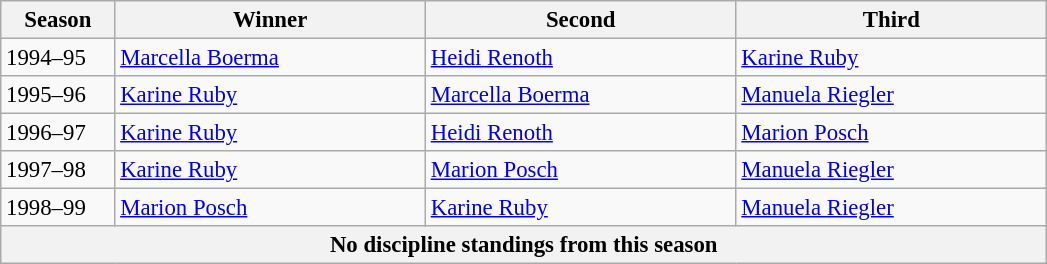<table class="wikitable" style="font-size:95%;">
<tr>
<th width="69">Season</th>
<th width="200">Winner</th>
<th width="200">Second</th>
<th width="200">Third</th>
</tr>
<tr>
<td>1994–95</td>
<td> <a href='#'>Marcella Boerma</a></td>
<td> <a href='#'>Heidi Renoth</a></td>
<td> <a href='#'>Karine Ruby</a></td>
</tr>
<tr>
<td>1995–96</td>
<td> <a href='#'>Karine Ruby</a></td>
<td> <a href='#'>Marcella Boerma</a></td>
<td> <a href='#'>Manuela Riegler</a></td>
</tr>
<tr>
<td>1996–97</td>
<td> <a href='#'>Karine Ruby</a></td>
<td> <a href='#'>Heidi Renoth</a></td>
<td> <a href='#'>Marion Posch</a></td>
</tr>
<tr>
<td>1997–98</td>
<td> <a href='#'>Karine Ruby</a></td>
<td> <a href='#'>Marion Posch</a></td>
<td> <a href='#'>Manuela Riegler</a></td>
</tr>
<tr>
<td>1998–99</td>
<td> <a href='#'>Marion Posch</a></td>
<td> <a href='#'>Karine Ruby</a></td>
<td> <a href='#'>Manuela Riegler</a></td>
</tr>
<tr>
<th colspan=4>No discipline standings from this season</th>
</tr>
</table>
